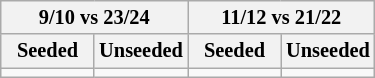<table class="wikitable" style="font-size:85%; white-space:nowrap;">
<tr>
<th colspan="2">9/10 vs 23/24</th>
<th colspan="2">11/12 vs 21/22</th>
</tr>
<tr>
<th style="width:25%">Seeded</th>
<th style="width:25%">Unseeded</th>
<th style="width:25%">Seeded</th>
<th style="width:25%">Unseeded</th>
</tr>
<tr>
<td></td>
<td></td>
<td></td>
<td></td>
</tr>
</table>
